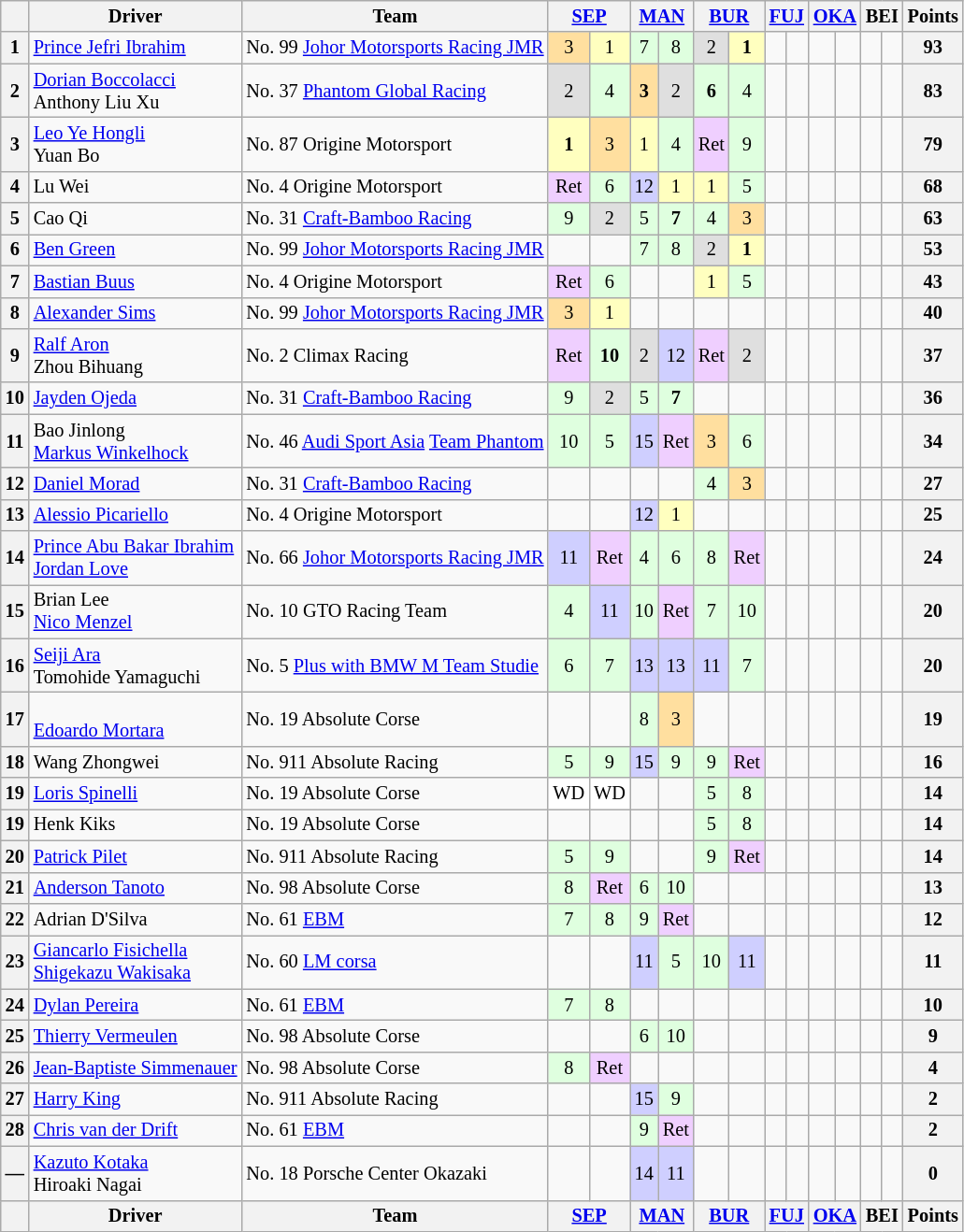<table class="wikitable" style="font-size: 85%; text-align:center;">
<tr>
<th></th>
<th>Driver</th>
<th>Team</th>
<th colspan="2"><a href='#'>SEP</a><br></th>
<th colspan="2"><a href='#'>MAN</a><br></th>
<th colspan="2"><a href='#'>BUR</a><br></th>
<th colspan="2"><a href='#'>FUJ</a><br></th>
<th colspan="2"><a href='#'>OKA</a><br></th>
<th colspan="2">BEI<br></th>
<th>Points</th>
</tr>
<tr>
<th>1</th>
<td align="left"> <a href='#'>Prince Jefri Ibrahim</a></td>
<td align="left"> No. 99 <a href='#'>Johor Motorsports Racing JMR</a></td>
<td style="background:#FFDF9F;">3</td>
<td style="background:#FFFFBF;">1</td>
<td style="background:#DFFFDF;">7</td>
<td style="background:#DFFFDF;">8</td>
<td style="background:#DFDFDF;">2</td>
<td style="background:#FFFFBF;"><strong>1</strong></td>
<td></td>
<td></td>
<td></td>
<td></td>
<td></td>
<td></td>
<th>93</th>
</tr>
<tr>
<th>2</th>
<td align="left"> <a href='#'>Dorian Boccolacci</a><br> Anthony Liu Xu</td>
<td align="left"> No. 37 <a href='#'>Phantom Global Racing</a></td>
<td style="background:#DFDFDF;">2</td>
<td style="background:#DFFFDF;">4</td>
<td style="background:#FFDF9F;"><strong>3</strong></td>
<td style="background:#DFDFDF;">2</td>
<td style="background:#DFFFDF;"><strong>6</strong></td>
<td style="background:#DFFFDF;">4</td>
<td></td>
<td></td>
<td></td>
<td></td>
<td></td>
<td></td>
<th>83</th>
</tr>
<tr>
<th>3</th>
<td align="left"> <a href='#'>Leo Ye Hongli</a><br> Yuan Bo</td>
<td align="left"> No. 87 Origine Motorsport</td>
<td style="background:#FFFFBF;"><strong>1</strong></td>
<td style="background:#FFDF9F;">3</td>
<td style="background:#FFFFBF;">1</td>
<td style="background:#DFFFDF;">4</td>
<td style="background:#EFCFFF;">Ret</td>
<td style="background:#DFFFDF;">9</td>
<td></td>
<td></td>
<td></td>
<td></td>
<td></td>
<td></td>
<th>79</th>
</tr>
<tr>
<th>4</th>
<td align="left"> Lu Wei</td>
<td align="left"> No. 4 Origine Motorsport</td>
<td style="background:#EFCFFF;">Ret</td>
<td style="background:#DFFFDF;">6</td>
<td style="background:#CFCFFF;">12</td>
<td style="background:#FFFFBF;">1</td>
<td style="background:#FFFFBF;">1</td>
<td style="background:#DFFFDF;">5</td>
<td></td>
<td></td>
<td></td>
<td></td>
<td></td>
<td></td>
<th>68</th>
</tr>
<tr>
<th>5</th>
<td align="left"> Cao Qi</td>
<td align="left"> No. 31 <a href='#'>Craft-Bamboo Racing</a></td>
<td style="background:#DFFFDF;">9</td>
<td style="background:#DFDFDF;">2</td>
<td style="background:#DFFFDF;">5</td>
<td style="background:#DFFFDF;"><strong>7</strong></td>
<td style="background:#DFFFDF;">4</td>
<td style="background:#FFDF9F;">3</td>
<td></td>
<td></td>
<td></td>
<td></td>
<td></td>
<td></td>
<th>63</th>
</tr>
<tr>
<th>6</th>
<td align="left"> <a href='#'>Ben Green</a></td>
<td align="left"> No. 99 <a href='#'>Johor Motorsports Racing JMR</a></td>
<td></td>
<td></td>
<td style="background:#DFFFDF;">7</td>
<td style="background:#DFFFDF;">8</td>
<td style="background:#DFDFDF;">2</td>
<td style="background:#FFFFBF;"><strong>1</strong></td>
<td></td>
<td></td>
<td></td>
<td></td>
<td></td>
<td></td>
<th>53</th>
</tr>
<tr>
<th>7</th>
<td align="left"> <a href='#'>Bastian Buus</a></td>
<td align="left"> No. 4 Origine Motorsport</td>
<td style="background:#EFCFFF;">Ret</td>
<td style="background:#DFFFDF;">6</td>
<td></td>
<td></td>
<td style="background:#FFFFBF;">1</td>
<td style="background:#DFFFDF;">5</td>
<td></td>
<td></td>
<td></td>
<td></td>
<td></td>
<td></td>
<th>43</th>
</tr>
<tr>
<th>8</th>
<td align="left"> <a href='#'>Alexander Sims</a></td>
<td align="left"> No. 99 <a href='#'>Johor Motorsports Racing JMR</a></td>
<td style="background:#FFDF9F;">3</td>
<td style="background:#FFFFBF;">1</td>
<td></td>
<td></td>
<td></td>
<td></td>
<td></td>
<td></td>
<td></td>
<td></td>
<td></td>
<td></td>
<th>40</th>
</tr>
<tr>
<th>9</th>
<td align="left"> <a href='#'>Ralf Aron</a><br> Zhou Bihuang</td>
<td align="left"> No. 2 Climax Racing</td>
<td style="background:#EFCFFF;">Ret</td>
<td style="background:#DFFFDF;"><strong>10</strong></td>
<td style="background:#DFDFDF;">2</td>
<td style="background:#CFCFFF;">12</td>
<td style="background:#EFCFFF;">Ret</td>
<td style="background:#DFDFDF;">2</td>
<td></td>
<td></td>
<td></td>
<td></td>
<td></td>
<td></td>
<th>37</th>
</tr>
<tr>
<th>10</th>
<td align="left"> <a href='#'>Jayden Ojeda</a></td>
<td align="left"> No. 31 <a href='#'>Craft-Bamboo Racing</a></td>
<td style="background:#DFFFDF;">9</td>
<td style="background:#DFDFDF;">2</td>
<td style="background:#DFFFDF;">5</td>
<td style="background:#DFFFDF;"><strong>7</strong></td>
<td></td>
<td></td>
<td></td>
<td></td>
<td></td>
<td></td>
<td></td>
<td></td>
<th>36</th>
</tr>
<tr>
<th>11</th>
<td align="left"> Bao Jinlong<br> <a href='#'>Markus Winkelhock</a></td>
<td align="left"> No. 46 <a href='#'>Audi Sport Asia</a> <a href='#'>Team Phantom</a></td>
<td style="background:#DFFFDF;">10</td>
<td style="background:#DFFFDF;">5</td>
<td style="background:#CFCFFF;">15</td>
<td style="background:#EFCFFF;">Ret</td>
<td style="background:#FFDF9F;">3</td>
<td style="background:#DFFFDF;">6</td>
<td></td>
<td></td>
<td></td>
<td></td>
<td></td>
<td></td>
<th>34</th>
</tr>
<tr>
<th>12</th>
<td align="left"> <a href='#'>Daniel Morad</a></td>
<td align="left"> No. 31 <a href='#'>Craft-Bamboo Racing</a></td>
<td></td>
<td></td>
<td></td>
<td></td>
<td style="background:#DFFFDF;">4</td>
<td style="background:#FFDF9F;">3</td>
<td></td>
<td></td>
<td></td>
<td></td>
<td></td>
<td></td>
<th>27</th>
</tr>
<tr>
<th>13</th>
<td align="left"> <a href='#'>Alessio Picariello</a></td>
<td align="left"> No. 4 Origine Motorsport</td>
<td></td>
<td></td>
<td style="background:#CFCFFF;">12</td>
<td style="background:#FFFFBF;">1</td>
<td></td>
<td></td>
<td></td>
<td></td>
<td></td>
<td></td>
<td></td>
<td></td>
<th>25</th>
</tr>
<tr>
<th>14</th>
<td align="left"> <a href='#'>Prince Abu Bakar Ibrahim</a><br> <a href='#'>Jordan Love</a></td>
<td align="left"> No. 66 <a href='#'>Johor Motorsports Racing JMR</a></td>
<td style="background:#CFCFFF;">11</td>
<td style="background:#EFCFFF;">Ret</td>
<td style="background:#DFFFDF;">4</td>
<td style="background:#DFFFDF;">6</td>
<td style="background:#DFFFDF;">8</td>
<td style="background:#EFCFFF;">Ret</td>
<td></td>
<td></td>
<td></td>
<td></td>
<td></td>
<td></td>
<th>24</th>
</tr>
<tr>
<th>15</th>
<td align="left"> Brian Lee<br> <a href='#'>Nico Menzel</a></td>
<td align="left"> No. 10 GTO Racing Team</td>
<td style="background:#dfffdf;">4</td>
<td style="background:#CFCFFF;">11</td>
<td style="background:#DFFFDF;">10</td>
<td style="background:#EFCFFF;">Ret</td>
<td style="background:#DFFFDF;">7</td>
<td style="background:#DFFFDF;">10</td>
<td></td>
<td></td>
<td></td>
<td></td>
<td></td>
<td></td>
<th>20</th>
</tr>
<tr>
<th>16</th>
<td align="left"> <a href='#'>Seiji Ara</a><br> Tomohide Yamaguchi</td>
<td align="left"> No. 5 <a href='#'>Plus with BMW M Team Studie</a></td>
<td style="background:#DFFFDF;">6</td>
<td style="background:#DFFFDF;">7</td>
<td style="background:#CFCFFF;">13</td>
<td style="background:#CFCFFF;">13</td>
<td style="background:#CFCFFF;">11</td>
<td style="background:#DFFFDF;">7</td>
<td></td>
<td></td>
<td></td>
<td></td>
<td></td>
<td></td>
<th>20</th>
</tr>
<tr>
<th>17</th>
<td align="left"> <br> <a href='#'>Edoardo Mortara</a></td>
<td align="left"> No. 19 Absolute Corse</td>
<td></td>
<td></td>
<td style="background:#DFFFDF;">8</td>
<td style="background:#FFDF9F;">3</td>
<td></td>
<td></td>
<td></td>
<td></td>
<td></td>
<td></td>
<td></td>
<td></td>
<th>19</th>
</tr>
<tr>
<th>18</th>
<td align="left"> Wang Zhongwei</td>
<td align="left"> No. 911 Absolute Racing</td>
<td style="background:#DFFFDF;">5</td>
<td style="background:#DFFFDF;">9</td>
<td style="background:#CFCFFF;">15</td>
<td style="background:#DFFFDF;">9</td>
<td style="background:#DFFFDF;">9</td>
<td style="background:#EFCFFF;">Ret</td>
<td></td>
<td></td>
<td></td>
<td></td>
<td></td>
<td></td>
<th>16</th>
</tr>
<tr>
<th>19</th>
<td align="left"> <a href='#'>Loris Spinelli</a></td>
<td align="left"> No. 19 Absolute Corse</td>
<td style="background:#FFFFFF;">WD</td>
<td style="background:#FFFFFF;">WD</td>
<td></td>
<td></td>
<td style="background:#DFFFDF;">5</td>
<td style="background:#DFFFDF;">8</td>
<td></td>
<td></td>
<td></td>
<td></td>
<td></td>
<td></td>
<th>14</th>
</tr>
<tr>
<th>19</th>
<td align="left"> Henk Kiks</td>
<td align="left"> No. 19 Absolute Corse</td>
<td></td>
<td></td>
<td></td>
<td></td>
<td style="background:#DFFFDF;">5</td>
<td style="background:#DFFFDF;">8</td>
<td></td>
<td></td>
<td></td>
<td></td>
<td></td>
<td></td>
<th>14</th>
</tr>
<tr>
<th>20</th>
<td align="left"> <a href='#'>Patrick Pilet</a></td>
<td align="left"> No. 911 Absolute Racing</td>
<td style="background:#DFFFDF;">5</td>
<td style="background:#DFFFDF;">9</td>
<td></td>
<td></td>
<td style="background:#DFFFDF;">9</td>
<td style="background:#EFCFFF;">Ret</td>
<td></td>
<td></td>
<td></td>
<td></td>
<td></td>
<td></td>
<th>14</th>
</tr>
<tr>
<th>21</th>
<td align="left"> <a href='#'>Anderson Tanoto</a></td>
<td align="left"> No. 98 Absolute Corse</td>
<td style="background:#DFFFDF;">8</td>
<td style="background:#EFCFFF;">Ret</td>
<td style="background:#DFFFDF;">6</td>
<td style="background:#DFFFDF;">10</td>
<td></td>
<td></td>
<td></td>
<td></td>
<td></td>
<td></td>
<td></td>
<td></td>
<th>13</th>
</tr>
<tr>
<th>22</th>
<td align="left"> Adrian D'Silva</td>
<td align="left"> No. 61 <a href='#'>EBM</a></td>
<td style="background:#DFFFDF;">7</td>
<td style="background:#DFFFDF;">8</td>
<td style="background:#DFFFDF;">9</td>
<td style="background:#EFCFFF;">Ret</td>
<td></td>
<td></td>
<td></td>
<td></td>
<td></td>
<td></td>
<td></td>
<td></td>
<th>12</th>
</tr>
<tr>
<th>23</th>
<td align="left"> <a href='#'>Giancarlo Fisichella</a><br> <a href='#'>Shigekazu Wakisaka</a></td>
<td align="left"> No. 60 <a href='#'>LM corsa</a></td>
<td></td>
<td></td>
<td style="background:#CFCFFF;">11</td>
<td style="background:#DFFFDF;">5</td>
<td style="background:#DFFFDF;">10</td>
<td style="background:#CFCFFF;">11</td>
<td></td>
<td></td>
<td></td>
<td></td>
<td></td>
<td></td>
<th>11</th>
</tr>
<tr>
<th>24</th>
<td align="left"> <a href='#'>Dylan Pereira</a></td>
<td align="left"> No. 61 <a href='#'>EBM</a></td>
<td style="background:#DFFFDF;">7</td>
<td style="background:#DFFFDF;">8</td>
<td></td>
<td></td>
<td></td>
<td></td>
<td></td>
<td></td>
<td></td>
<td></td>
<td></td>
<td></td>
<th>10</th>
</tr>
<tr>
<th>25</th>
<td align="left"> <a href='#'>Thierry Vermeulen</a></td>
<td align="left"> No. 98 Absolute Corse</td>
<td></td>
<td></td>
<td style="background:#DFFFDF;">6</td>
<td style="background:#DFFFDF;">10</td>
<td></td>
<td></td>
<td></td>
<td></td>
<td></td>
<td></td>
<td></td>
<td></td>
<th>9</th>
</tr>
<tr>
<th>26</th>
<td align="left"> <a href='#'>Jean-Baptiste Simmenauer</a></td>
<td align="left"> No. 98 Absolute Corse</td>
<td style="background:#DFFFDF;">8</td>
<td style="background:#EFCFFF;">Ret</td>
<td></td>
<td></td>
<td></td>
<td></td>
<td></td>
<td></td>
<td></td>
<td></td>
<td></td>
<td></td>
<th>4</th>
</tr>
<tr>
<th>27</th>
<td align="left"> <a href='#'>Harry King</a></td>
<td align="left"> No. 911 Absolute Racing</td>
<td></td>
<td></td>
<td style="background:#CFCFFF;">15</td>
<td style="background:#DFFFDF;">9</td>
<td></td>
<td></td>
<td></td>
<td></td>
<td></td>
<td></td>
<td></td>
<td></td>
<th>2</th>
</tr>
<tr>
<th>28</th>
<td align="left"> <a href='#'>Chris van der Drift</a></td>
<td align="left"> No. 61 <a href='#'>EBM</a></td>
<td></td>
<td></td>
<td style="background:#DFFFDF;">9</td>
<td style="background:#EFCFFF;">Ret</td>
<td></td>
<td></td>
<td></td>
<td></td>
<td></td>
<td></td>
<td></td>
<td></td>
<th>2</th>
</tr>
<tr>
<th>—</th>
<td align="left"> <a href='#'>Kazuto Kotaka</a><br> Hiroaki Nagai</td>
<td align="left"> No. 18 Porsche Center Okazaki</td>
<td></td>
<td></td>
<td style="background:#CFCFFF;">14</td>
<td style="background:#CFCFFF;">11</td>
<td></td>
<td></td>
<td></td>
<td></td>
<td></td>
<td></td>
<td></td>
<td></td>
<th>0</th>
</tr>
<tr>
<th></th>
<th>Driver</th>
<th>Team</th>
<th colspan="2"><a href='#'>SEP</a><br></th>
<th colspan="2"><a href='#'>MAN</a><br></th>
<th colspan="2"><a href='#'>BUR</a><br></th>
<th colspan="2"><a href='#'>FUJ</a><br></th>
<th colspan="2"><a href='#'>OKA</a><br></th>
<th colspan="2">BEI<br></th>
<th>Points</th>
</tr>
</table>
